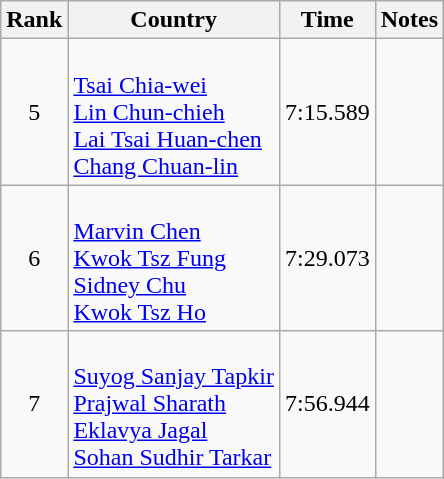<table class="wikitable sortable" style="text-align:center">
<tr>
<th>Rank</th>
<th>Country</th>
<th>Time</th>
<th>Notes</th>
</tr>
<tr>
<td>5</td>
<td align=left><br><a href='#'>Tsai Chia-wei</a><br><a href='#'>Lin Chun-chieh</a><br><a href='#'>Lai Tsai Huan-chen</a><br><a href='#'>Chang Chuan-lin</a></td>
<td>7:15.589</td>
<td></td>
</tr>
<tr>
<td>6</td>
<td align=left><br><a href='#'>Marvin Chen</a><br><a href='#'>Kwok Tsz Fung</a><br><a href='#'>Sidney Chu</a><br><a href='#'>Kwok Tsz Ho</a></td>
<td>7:29.073</td>
<td></td>
</tr>
<tr>
<td>7</td>
<td align=left><br><a href='#'>Suyog Sanjay Tapkir</a> <br><a href='#'>Prajwal Sharath</a> <br><a href='#'>Eklavya Jagal</a><br><a href='#'>Sohan Sudhir Tarkar</a></td>
<td>7:56.944</td>
<td></td>
</tr>
</table>
